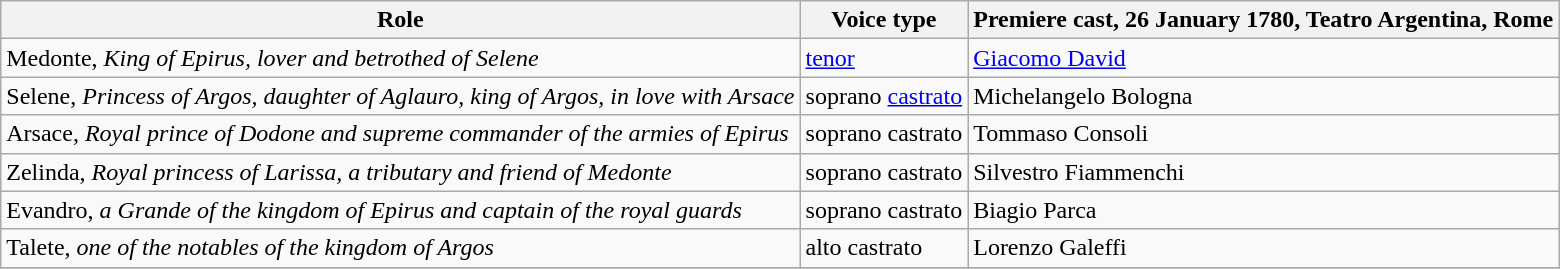<table class="wikitable">
<tr>
<th>Role</th>
<th>Voice type</th>
<th>Premiere cast, 26 January 1780, Teatro Argentina, Rome</th>
</tr>
<tr>
<td>Medonte, <em>King of Epirus, lover and betrothed of Selene</em></td>
<td><a href='#'>tenor</a></td>
<td><a href='#'>Giacomo David</a></td>
</tr>
<tr>
<td>Selene, <em>Princess of Argos, daughter of Aglauro, king of Argos, in love with Arsace</em></td>
<td>soprano <a href='#'>castrato</a></td>
<td>Michelangelo Bologna</td>
</tr>
<tr>
<td>Arsace, <em>Royal prince of Dodone and supreme commander of the armies of Epirus</em></td>
<td>soprano castrato</td>
<td>Tommaso Consoli</td>
</tr>
<tr>
<td>Zelinda, <em>Royal princess of Larissa, a tributary and friend of Medonte</em></td>
<td>soprano castrato</td>
<td>Silvestro Fiammenchi</td>
</tr>
<tr>
<td>Evandro, <em>a Grande of the kingdom of Epirus and captain of the royal guards</em></td>
<td>soprano castrato</td>
<td>Biagio Parca</td>
</tr>
<tr>
<td>Talete, <em>one of the notables of the kingdom of Argos</em></td>
<td>alto castrato</td>
<td>Lorenzo Galeffi</td>
</tr>
<tr>
</tr>
</table>
